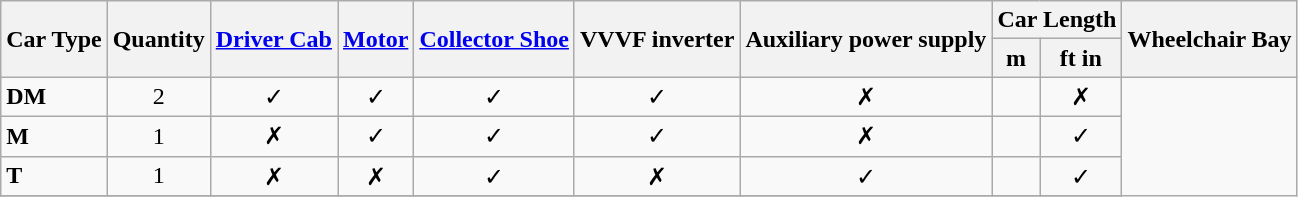<table class="wikitable" style="text-align:center">
<tr>
<th rowspan=2>Car Type</th>
<th rowspan=2>Quantity</th>
<th rowspan=2><a href='#'>Driver Cab</a></th>
<th rowspan=2><a href='#'>Motor</a></th>
<th rowspan=2><a href='#'>Collector Shoe</a></th>
<th rowspan=2>VVVF inverter</th>
<th rowspan=2>Auxiliary power supply</th>
<th colspan=2>Car Length</th>
<th rowspan=2>Wheelchair Bay</th>
</tr>
<tr>
<th bgcolor="#c0c0f0">m</th>
<th bgcolor="#c0c0f0">ft in</th>
</tr>
<tr>
<td style=text-align:left><strong>DM</strong></td>
<td>2</td>
<td><span>✓</span></td>
<td><span>✓</span></td>
<td><span>✓</span></td>
<td><span>✓</span></td>
<td><span>✗</span></td>
<td></td>
<td><span>✗</span></td>
</tr>
<tr>
<td style=text-align:left><strong>M</strong></td>
<td>1</td>
<td><span>✗</span></td>
<td><span>✓</span></td>
<td><span>✓</span></td>
<td><span>✓</span></td>
<td><span>✗</span></td>
<td></td>
<td><span>✓</span></td>
</tr>
<tr>
<td style=text-align:left><strong>T</strong></td>
<td>1</td>
<td><span>✗</span></td>
<td><span>✗</span></td>
<td><span>✓</span></td>
<td><span>✗</span></td>
<td><span>✓</span></td>
<td></td>
<td><span>✓</span></td>
</tr>
<tr>
</tr>
</table>
